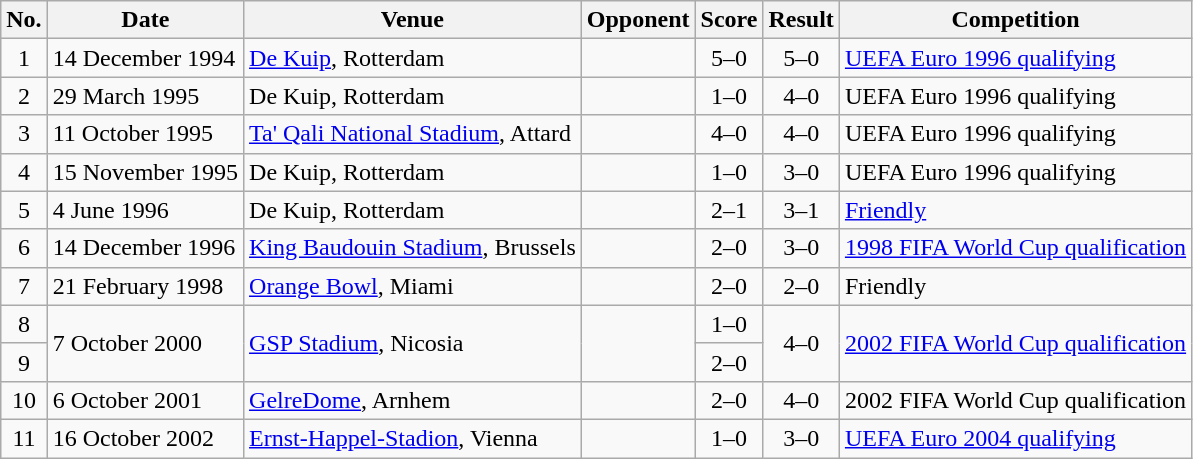<table class="wikitable sortable">
<tr>
<th scope="col">No.</th>
<th scope="col">Date</th>
<th scope="col">Venue</th>
<th scope="col">Opponent</th>
<th scope="col">Score</th>
<th scope="col">Result</th>
<th scope="col">Competition</th>
</tr>
<tr>
<td align="center">1</td>
<td>14 December 1994</td>
<td><a href='#'>De Kuip</a>, Rotterdam</td>
<td></td>
<td align="center">5–0</td>
<td align="center">5–0</td>
<td><a href='#'>UEFA Euro 1996 qualifying</a></td>
</tr>
<tr>
<td align="center">2</td>
<td>29 March 1995</td>
<td>De Kuip, Rotterdam</td>
<td></td>
<td align="center">1–0</td>
<td align="center">4–0</td>
<td>UEFA Euro 1996 qualifying</td>
</tr>
<tr>
<td align="center">3</td>
<td>11 October 1995</td>
<td><a href='#'>Ta' Qali National Stadium</a>, Attard</td>
<td></td>
<td align="center">4–0</td>
<td align="center">4–0</td>
<td>UEFA Euro 1996 qualifying</td>
</tr>
<tr>
<td align="center">4</td>
<td>15 November 1995</td>
<td>De Kuip, Rotterdam</td>
<td></td>
<td align="center">1–0</td>
<td align="center">3–0</td>
<td>UEFA Euro 1996 qualifying</td>
</tr>
<tr>
<td align="center">5</td>
<td>4 June 1996</td>
<td>De Kuip, Rotterdam</td>
<td></td>
<td align="center">2–1</td>
<td align="center">3–1</td>
<td><a href='#'>Friendly</a></td>
</tr>
<tr>
<td align="center">6</td>
<td>14 December 1996</td>
<td><a href='#'>King Baudouin Stadium</a>, Brussels</td>
<td></td>
<td align="center">2–0</td>
<td align="center">3–0</td>
<td><a href='#'>1998 FIFA World Cup qualification</a></td>
</tr>
<tr>
<td align="center">7</td>
<td>21 February 1998</td>
<td><a href='#'>Orange Bowl</a>, Miami</td>
<td></td>
<td align="center">2–0</td>
<td align="center">2–0</td>
<td>Friendly</td>
</tr>
<tr>
<td align="center">8</td>
<td rowspan="2">7 October 2000</td>
<td rowspan="2"><a href='#'>GSP Stadium</a>, Nicosia</td>
<td rowspan="2"></td>
<td align="center">1–0</td>
<td rowspan="2" align="center">4–0</td>
<td rowspan="2"><a href='#'>2002 FIFA World Cup qualification</a></td>
</tr>
<tr>
<td align="center">9</td>
<td align="center">2–0</td>
</tr>
<tr>
<td align="center">10</td>
<td>6 October 2001</td>
<td><a href='#'>GelreDome</a>, Arnhem</td>
<td></td>
<td align="center">2–0</td>
<td align="center">4–0</td>
<td>2002 FIFA World Cup qualification</td>
</tr>
<tr>
<td align="center">11</td>
<td>16 October 2002</td>
<td><a href='#'>Ernst-Happel-Stadion</a>, Vienna</td>
<td></td>
<td align="center">1–0</td>
<td align="center">3–0</td>
<td><a href='#'>UEFA Euro 2004 qualifying</a></td>
</tr>
</table>
